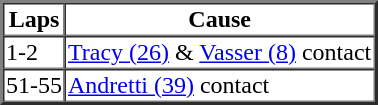<table border=2 cellspacing=0>
<tr>
<th>Laps</th>
<th>Cause</th>
</tr>
<tr>
<td>1-2</td>
<td><a href='#'>Tracy (26)</a> & <a href='#'>Vasser (8)</a> contact</td>
</tr>
<tr>
<td>51-55</td>
<td><a href='#'>Andretti (39)</a> contact</td>
</tr>
</table>
